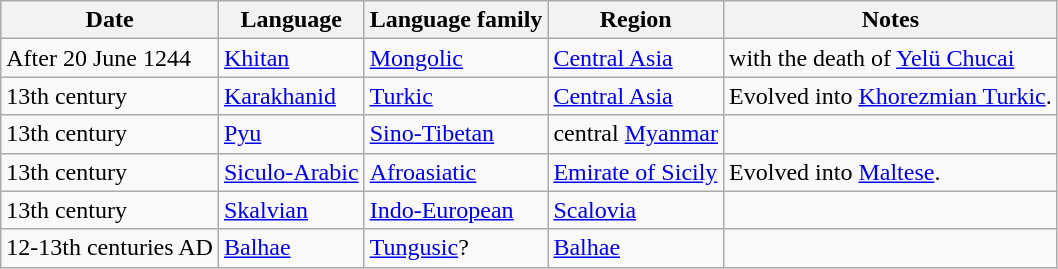<table class="wikitable sortable" border="1">
<tr>
<th>Date</th>
<th>Language</th>
<th>Language family</th>
<th>Region</th>
<th>Notes</th>
</tr>
<tr>
<td>After 20 June 1244</td>
<td><a href='#'>Khitan</a></td>
<td><a href='#'>Mongolic</a></td>
<td><a href='#'>Central Asia</a></td>
<td>with the death of <a href='#'>Yelü Chucai</a></td>
</tr>
<tr>
<td>13th century</td>
<td><a href='#'>Karakhanid</a></td>
<td><a href='#'>Turkic</a></td>
<td><a href='#'>Central Asia</a></td>
<td>Evolved into <a href='#'>Khorezmian Turkic</a>.</td>
</tr>
<tr>
<td>13th century</td>
<td><a href='#'>Pyu</a></td>
<td><a href='#'>Sino-Tibetan</a></td>
<td>central <a href='#'>Myanmar</a></td>
<td></td>
</tr>
<tr>
<td>13th century</td>
<td><a href='#'>Siculo-Arabic</a></td>
<td><a href='#'>Afroasiatic</a></td>
<td><a href='#'>Emirate of Sicily</a></td>
<td> Evolved into <a href='#'>Maltese</a>.</td>
</tr>
<tr>
<td>13th century</td>
<td><a href='#'>Skalvian</a></td>
<td><a href='#'>Indo-European</a></td>
<td><a href='#'>Scalovia</a></td>
<td></td>
</tr>
<tr>
<td>12-13th centuries AD</td>
<td><a href='#'>Balhae</a></td>
<td><a href='#'>Tungusic</a>?</td>
<td><a href='#'>Balhae</a></td>
<td></td>
</tr>
</table>
